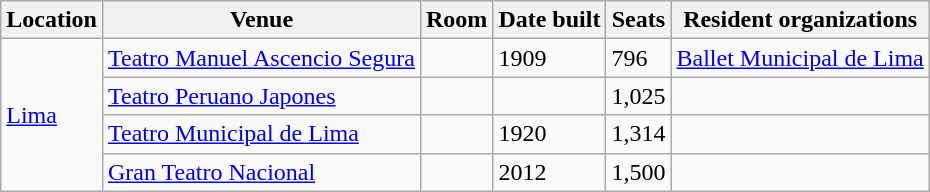<table class="wikitable">
<tr>
<th>Location</th>
<th>Venue</th>
<th>Room</th>
<th>Date built</th>
<th>Seats</th>
<th>Resident organizations</th>
</tr>
<tr>
<td rowspan=4><a href='#'>Lima</a></td>
<td><a href='#'>Teatro Manuel Ascencio Segura</a></td>
<td></td>
<td>1909</td>
<td>796</td>
<td><a href='#'>Ballet Municipal de Lima</a></td>
</tr>
<tr>
<td><a href='#'>Teatro Peruano Japones</a></td>
<td></td>
<td></td>
<td>1,025</td>
<td></td>
</tr>
<tr>
<td><a href='#'>Teatro Municipal de Lima</a></td>
<td></td>
<td>1920</td>
<td>1,314</td>
<td></td>
</tr>
<tr>
<td><a href='#'>Gran Teatro Nacional</a></td>
<td></td>
<td>2012</td>
<td>1,500</td>
</tr>
</table>
